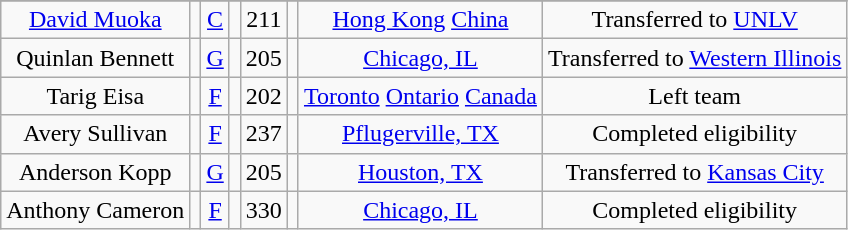<table class="wikitable sortable" style="text-align: center">
<tr align=center>
</tr>
<tr>
<td><a href='#'>David Muoka</a></td>
<td></td>
<td><a href='#'>C</a></td>
<td></td>
<td>211</td>
<td></td>
<td><a href='#'>Hong Kong</a> <a href='#'>China</a></td>
<td>Transferred to <a href='#'>UNLV</a></td>
</tr>
<tr>
<td>Quinlan Bennett</td>
<td></td>
<td><a href='#'>G</a></td>
<td></td>
<td>205</td>
<td></td>
<td><a href='#'>Chicago, IL</a></td>
<td>Transferred to <a href='#'>Western Illinois</a></td>
</tr>
<tr>
<td>Tarig Eisa</td>
<td></td>
<td><a href='#'>F</a></td>
<td></td>
<td>202</td>
<td></td>
<td><a href='#'>Toronto</a> <a href='#'>Ontario</a> <a href='#'>Canada</a></td>
<td>Left team</td>
</tr>
<tr>
<td>Avery Sullivan</td>
<td></td>
<td><a href='#'>F</a></td>
<td></td>
<td>237</td>
<td></td>
<td><a href='#'>Pflugerville, TX</a></td>
<td>Completed eligibility</td>
</tr>
<tr>
<td>Anderson Kopp</td>
<td></td>
<td><a href='#'>G</a></td>
<td></td>
<td>205</td>
<td></td>
<td><a href='#'>Houston, TX</a></td>
<td>Transferred to <a href='#'>Kansas City</a></td>
</tr>
<tr>
<td>Anthony Cameron</td>
<td></td>
<td><a href='#'>F</a></td>
<td></td>
<td>330</td>
<td></td>
<td><a href='#'>Chicago, IL</a></td>
<td>Completed eligibility</td>
</tr>
</table>
